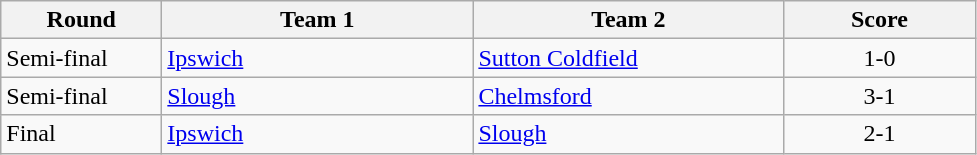<table class="wikitable" style="font-size: 100%">
<tr>
<th width=100>Round</th>
<th width=200>Team 1</th>
<th width=200>Team 2</th>
<th width=120>Score</th>
</tr>
<tr>
<td>Semi-final</td>
<td><a href='#'>Ipswich</a></td>
<td><a href='#'>Sutton Coldfield</a></td>
<td align=center>1-0</td>
</tr>
<tr>
<td>Semi-final</td>
<td><a href='#'>Slough</a></td>
<td><a href='#'>Chelmsford</a></td>
<td align=center>3-1</td>
</tr>
<tr>
<td>Final</td>
<td><a href='#'>Ipswich</a></td>
<td><a href='#'>Slough</a></td>
<td align=center>2-1</td>
</tr>
</table>
